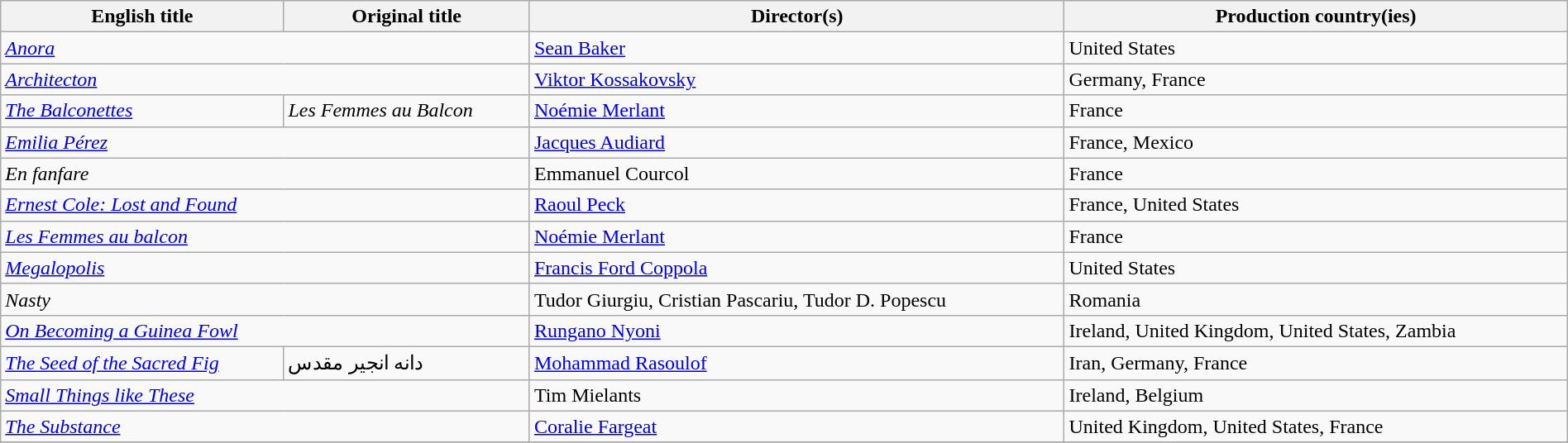<table class="sortable wikitable" style="width:100%; margin-bottom:4px" cellpadding="5">
<tr>
<th scope="col">English title</th>
<th scope="col">Original title</th>
<th scope="col">Director(s)</th>
<th scope="col">Production country(ies)</th>
</tr>
<tr>
<td colspan=2><em><a href='#'>Anora</a></em></td>
<td><a href='#'>Sean Baker</a></td>
<td>United States</td>
</tr>
<tr>
<td colspan="2"><em><a href='#'>Architecton</a></em></td>
<td><a href='#'>Viktor Kossakovsky</a></td>
<td>Germany, France</td>
</tr>
<tr>
<td><em><a href='#'>The Balconettes</a></em></td>
<td><em>Les Femmes au Balcon</em></td>
<td><a href='#'>Noémie Merlant</a></td>
<td>France</td>
</tr>
<tr>
<td colspan="2"><em><a href='#'>Emilia Pérez</a></em></td>
<td><a href='#'>Jacques Audiard</a></td>
<td>France, Mexico</td>
</tr>
<tr>
<td colspan="2"><em>En fanfare</em></td>
<td>Emmanuel Courcol</td>
<td>France</td>
</tr>
<tr>
<td colspan="2"><em><a href='#'>Ernest Cole: Lost and Found</a></em></td>
<td><a href='#'>Raoul Peck</a></td>
<td>France, United States</td>
</tr>
<tr>
<td colspan="2"><em><a href='#'>Les Femmes au balcon</a></em></td>
<td><a href='#'>Noémie Merlant</a></td>
<td>France</td>
</tr>
<tr>
<td colspan=2><em><a href='#'>Megalopolis</a></em></td>
<td><a href='#'>Francis Ford Coppola</a></td>
<td>United States</td>
</tr>
<tr>
<td colspan="2"><em>Nasty</em></td>
<td>Tudor Giurgiu, Cristian Pascariu, Tudor D. Popescu</td>
<td>Romania</td>
</tr>
<tr>
<td colspan="2"><em><a href='#'>On Becoming a Guinea Fowl</a></em></td>
<td><a href='#'>Rungano Nyoni</a></td>
<td>Ireland, United Kingdom, United States, Zambia</td>
</tr>
<tr>
<td><em><a href='#'>The Seed of the Sacred Fig</a></em></td>
<td>دانه انجیر مقدس</td>
<td><a href='#'>Mohammad Rasoulof</a></td>
<td>Iran, Germany, France</td>
</tr>
<tr>
<td colspan="2"><em><a href='#'>Small Things like These</a></em></td>
<td>Tim Mielants</td>
<td>Ireland, Belgium</td>
</tr>
<tr>
<td colspan="2"><em><a href='#'>The Substance</a></em></td>
<td><a href='#'>Coralie Fargeat</a></td>
<td>United Kingdom, United States, France</td>
</tr>
<tr>
</tr>
</table>
